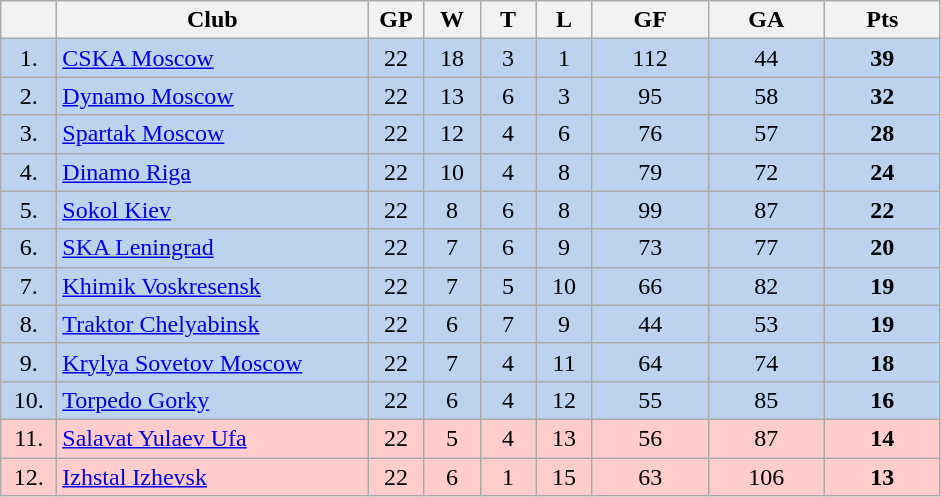<table class="wikitable">
<tr>
<th width="30"></th>
<th width="200">Club</th>
<th width="30">GP</th>
<th width="30">W</th>
<th width="30">T</th>
<th width="30">L</th>
<th width="70">GF</th>
<th width="70">GA</th>
<th width="70">Pts</th>
</tr>
<tr bgcolor="#BCD2EE" align="center">
<td>1.</td>
<td align="left"><a href='#'>CSKA Moscow</a></td>
<td>22</td>
<td>18</td>
<td>3</td>
<td>1</td>
<td>112</td>
<td>44</td>
<td><strong>39</strong></td>
</tr>
<tr bgcolor="#BCD2EE" align="center">
<td>2.</td>
<td align="left"><a href='#'>Dynamo Moscow</a></td>
<td>22</td>
<td>13</td>
<td>6</td>
<td>3</td>
<td>95</td>
<td>58</td>
<td><strong>32</strong></td>
</tr>
<tr bgcolor="#BCD2EE" align="center">
<td>3.</td>
<td align="left"><a href='#'>Spartak Moscow</a></td>
<td>22</td>
<td>12</td>
<td>4</td>
<td>6</td>
<td>76</td>
<td>57</td>
<td><strong>28</strong></td>
</tr>
<tr bgcolor="#BCD2EE" align="center">
<td>4.</td>
<td align="left"><a href='#'>Dinamo Riga</a></td>
<td>22</td>
<td>10</td>
<td>4</td>
<td>8</td>
<td>79</td>
<td>72</td>
<td><strong>24</strong></td>
</tr>
<tr bgcolor="#BCD2EE" align="center">
<td>5.</td>
<td align="left"><a href='#'>Sokol Kiev</a></td>
<td>22</td>
<td>8</td>
<td>6</td>
<td>8</td>
<td>99</td>
<td>87</td>
<td><strong>22</strong></td>
</tr>
<tr bgcolor="#BCD2EE" align="center">
<td>6.</td>
<td align="left"><a href='#'>SKA Leningrad</a></td>
<td>22</td>
<td>7</td>
<td>6</td>
<td>9</td>
<td>73</td>
<td>77</td>
<td><strong>20</strong></td>
</tr>
<tr bgcolor="#BCD2EE" align="center">
<td>7.</td>
<td align="left"><a href='#'>Khimik Voskresensk</a></td>
<td>22</td>
<td>7</td>
<td>5</td>
<td>10</td>
<td>66</td>
<td>82</td>
<td><strong>19</strong></td>
</tr>
<tr bgcolor="#BCD2EE" align="center">
<td>8.</td>
<td align="left"><a href='#'>Traktor Chelyabinsk</a></td>
<td>22</td>
<td>6</td>
<td>7</td>
<td>9</td>
<td>44</td>
<td>53</td>
<td><strong>19</strong></td>
</tr>
<tr bgcolor="#BCD2EE" align="center">
<td>9.</td>
<td align="left"><a href='#'>Krylya Sovetov Moscow</a></td>
<td>22</td>
<td>7</td>
<td>4</td>
<td>11</td>
<td>64</td>
<td>74</td>
<td><strong>18</strong></td>
</tr>
<tr bgcolor="#BCD2EE" align="center">
<td>10.</td>
<td align="left"><a href='#'>Torpedo Gorky</a></td>
<td>22</td>
<td>6</td>
<td>4</td>
<td>12</td>
<td>55</td>
<td>85</td>
<td><strong>16</strong></td>
</tr>
<tr bgcolor="#FFCCCC" align="center">
<td>11.</td>
<td align="left"><a href='#'>Salavat Yulaev Ufa</a></td>
<td>22</td>
<td>5</td>
<td>4</td>
<td>13</td>
<td>56</td>
<td>87</td>
<td><strong>14</strong></td>
</tr>
<tr bgcolor="#FFCCCC" align="center">
<td>12.</td>
<td align="left"><a href='#'>Izhstal Izhevsk</a></td>
<td>22</td>
<td>6</td>
<td>1</td>
<td>15</td>
<td>63</td>
<td>106</td>
<td><strong>13</strong></td>
</tr>
</table>
